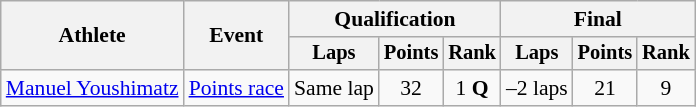<table class="wikitable" style="font-size:90%">
<tr>
<th rowspan=2>Athlete</th>
<th rowspan=2>Event</th>
<th colspan=3>Qualification</th>
<th colspan=3>Final</th>
</tr>
<tr style="font-size:95%">
<th>Laps</th>
<th>Points</th>
<th>Rank</th>
<th>Laps</th>
<th>Points</th>
<th>Rank</th>
</tr>
<tr align=center>
<td align=left><a href='#'>Manuel Youshimatz</a></td>
<td align=left><a href='#'>Points race</a></td>
<td>Same lap</td>
<td>32</td>
<td>1 <strong>Q</strong></td>
<td>–2 laps</td>
<td>21</td>
<td>9</td>
</tr>
</table>
